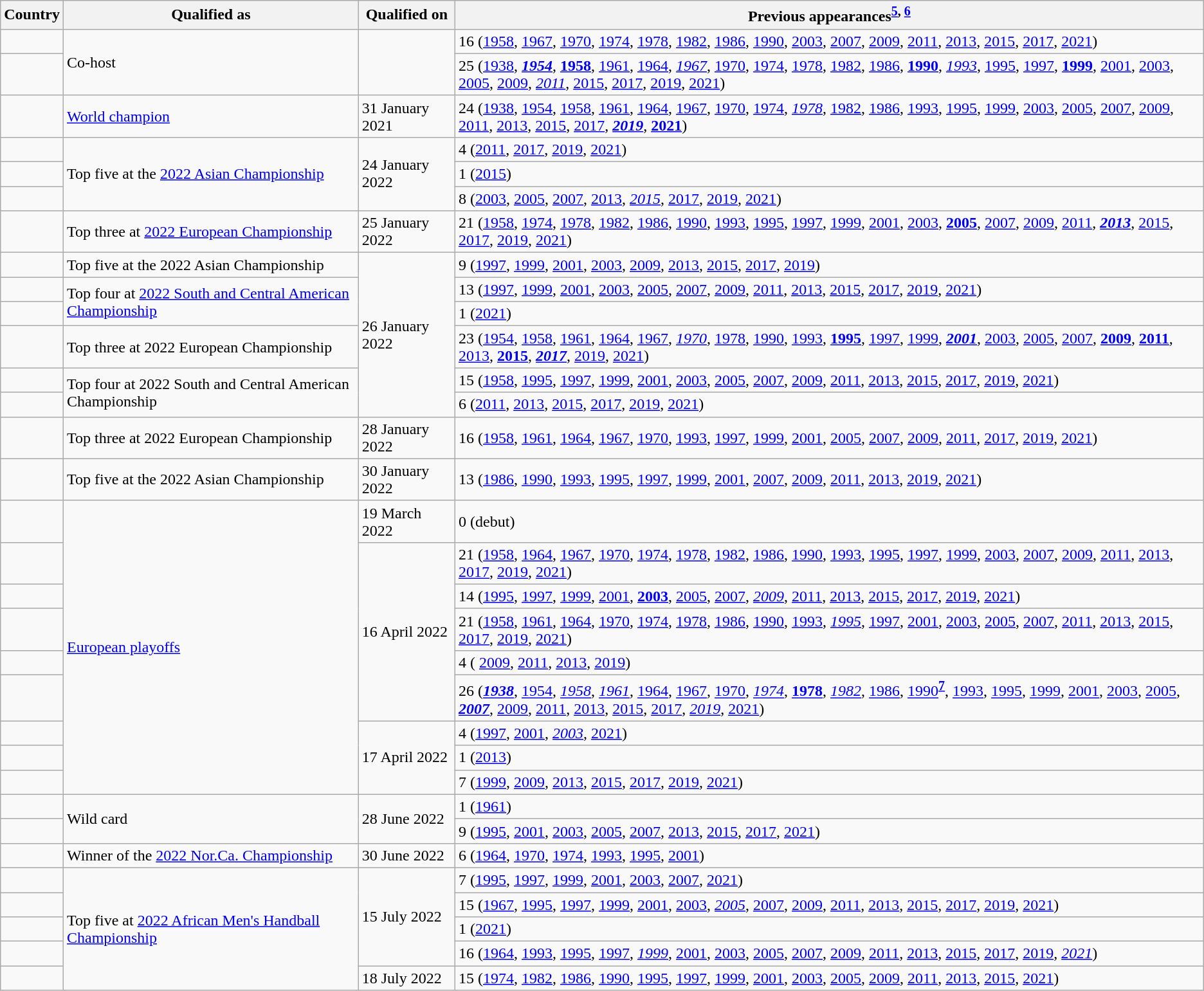<table class="wikitable sortable">
<tr>
<th>Country</th>
<th>Qualified as</th>
<th>Qualified on</th>
<th>Previous appearances<sup><strong><a href='#'>5</a>, <a href='#'>6</a></strong></sup></th>
</tr>
<tr>
<td></td>
<td rowspan="2">Co-host</td>
<td rowspan="2"></td>
<td>16 (<a href='#'>1958</a>, <a href='#'>1967</a>, <a href='#'>1970</a>, <a href='#'>1974</a>, <a href='#'>1978</a>, <a href='#'>1982</a>, <a href='#'>1986</a>, <a href='#'>1990</a>, <a href='#'>2003</a>, <a href='#'>2007</a>, <a href='#'>2009</a>, <a href='#'>2011</a>, <a href='#'>2013</a>, <a href='#'>2015</a>, <a href='#'>2017</a>, <a href='#'>2021</a>)</td>
</tr>
<tr>
<td></td>
<td>25 (<a href='#'>1938</a>, <strong><em><a href='#'>1954</a></em></strong>, <strong><a href='#'>1958</a></strong>, <a href='#'>1961</a>, <a href='#'>1964</a>, <em><a href='#'>1967</a></em>, <a href='#'>1970</a>, <a href='#'>1974</a>, <a href='#'>1978</a>, <a href='#'>1982</a>, <a href='#'>1986</a>, <strong><a href='#'>1990</a></strong>, <em><a href='#'>1993</a></em>, <a href='#'>1995</a>, <a href='#'>1997</a>, <strong><a href='#'>1999</a></strong>, <a href='#'>2001</a>, <a href='#'>2003</a>, <a href='#'>2005</a>, <a href='#'>2009</a>, <em><a href='#'>2011</a></em>, <a href='#'>2015</a>, <a href='#'>2017</a>, <a href='#'>2019</a>, <a href='#'>2021</a>)</td>
</tr>
<tr>
<td></td>
<td><a href='#'>World champion</a></td>
<td>31 January 2021</td>
<td>24 (<a href='#'>1938</a>, <a href='#'>1954</a>, <a href='#'>1958</a>, <a href='#'>1961</a>, <a href='#'>1964</a>, <a href='#'>1967</a>, <a href='#'>1970</a>, <a href='#'>1974</a>, <em><a href='#'>1978</a></em>, <a href='#'>1982</a>, <a href='#'>1986</a>, <a href='#'>1993</a>, <a href='#'>1995</a>, <a href='#'>1999</a>, <a href='#'>2003</a>, <a href='#'>2005</a>, <a href='#'>2007</a>, <a href='#'>2009</a>, <a href='#'>2011</a>, <a href='#'>2013</a>, <a href='#'>2015</a>, <a href='#'>2017</a>, <strong><a href='#'><em>2019</em></a></strong>, <strong><a href='#'>2021</a></strong>)</td>
</tr>
<tr>
<td></td>
<td rowspan="3">Top five at the <a href='#'>2022 Asian Championship</a></td>
<td rowspan="3">24 January 2022</td>
<td>4 (<a href='#'>2011</a>, <a href='#'>2017</a>, <a href='#'>2019</a>, <a href='#'>2021</a>)</td>
</tr>
<tr>
<td></td>
<td>1 (<a href='#'>2015</a>)</td>
</tr>
<tr>
<td></td>
<td>8 (<a href='#'>2003</a>, <a href='#'>2005</a>, <a href='#'>2007</a>, <a href='#'>2013</a>, <em><a href='#'>2015</a></em>, <a href='#'>2017</a>, <a href='#'>2019</a>, <a href='#'>2021</a>)</td>
</tr>
<tr>
<td></td>
<td>Top three at <a href='#'>2022 European Championship</a></td>
<td>25 January 2022</td>
<td>21 (<a href='#'>1958</a>, <a href='#'>1974</a>, <a href='#'>1978</a>, <a href='#'>1982</a>, <a href='#'>1986</a>, <a href='#'>1990</a>, <a href='#'>1993</a>, <a href='#'>1995</a>, <a href='#'>1997</a>, <a href='#'>1999</a>, <a href='#'>2001</a>, <a href='#'>2003</a>, <strong><a href='#'>2005</a></strong>, <a href='#'>2007</a>, <a href='#'>2009</a>, <a href='#'>2011</a>, <strong><em><a href='#'>2013</a></em></strong>, <a href='#'>2015</a>, <a href='#'>2017</a>, <a href='#'>2019</a>, <a href='#'>2021</a>)</td>
</tr>
<tr>
<td></td>
<td>Top five at the 2022 Asian Championship</td>
<td rowspan="6">26 January 2022</td>
<td>9 (<a href='#'>1997</a>, <a href='#'>1999</a>, <a href='#'>2001</a>, <a href='#'>2003</a>, <a href='#'>2009</a>, <a href='#'>2013</a>, <a href='#'>2015</a>, <a href='#'>2017</a>, <a href='#'>2019</a>)</td>
</tr>
<tr>
<td></td>
<td rowspan="2">Top four at <a href='#'>2022 South and Central American Championship</a></td>
<td>13 (<a href='#'>1997</a>, <a href='#'>1999</a>, <a href='#'>2001</a>, <a href='#'>2003</a>, <a href='#'>2005</a>, <a href='#'>2007</a>, <a href='#'>2009</a>, <a href='#'>2011</a>, <a href='#'>2013</a>, <a href='#'>2015</a>, <a href='#'>2017</a>, <a href='#'>2019</a>, <a href='#'>2021</a>)</td>
</tr>
<tr>
<td></td>
<td>1 (<a href='#'>2021</a>)</td>
</tr>
<tr>
<td></td>
<td>Top three at 2022 European Championship</td>
<td>23 (<a href='#'>1954</a>, <a href='#'>1958</a>, <a href='#'>1961</a>, <a href='#'>1964</a>, <a href='#'>1967</a>, <em><a href='#'>1970</a></em>, <a href='#'>1978</a>, <a href='#'>1990</a>, <a href='#'>1993</a>, <strong><a href='#'>1995</a></strong>, <a href='#'>1997</a>, <a href='#'>1999</a>, <strong><em><a href='#'>2001</a></em></strong>, <a href='#'>2003</a>, <a href='#'>2005</a>, <a href='#'>2007</a>, <strong><a href='#'>2009</a></strong>, <strong><a href='#'>2011</a></strong>, <a href='#'>2013</a>, <strong><a href='#'>2015</a></strong>, <strong><em><a href='#'>2017</a></em></strong>, <a href='#'>2019</a>, <a href='#'>2021</a>)</td>
</tr>
<tr>
<td></td>
<td rowspan="2">Top four at 2022 South and Central American Championship</td>
<td>15 (<a href='#'>1958</a>, <a href='#'>1995</a>, <a href='#'>1997</a>, <a href='#'>1999</a>, <a href='#'>2001</a>, <a href='#'>2003</a>, <a href='#'>2005</a>, <a href='#'>2007</a>, <a href='#'>2009</a>, <a href='#'>2011</a>, <a href='#'>2013</a>, <a href='#'>2015</a>, <a href='#'>2017</a>, <a href='#'>2019</a>, <a href='#'>2021</a>)</td>
</tr>
<tr>
<td></td>
<td>6 (<a href='#'>2011</a>, <a href='#'>2013</a>, <a href='#'>2015</a>, <a href='#'>2017</a>, <a href='#'>2019</a>, <a href='#'>2021</a>)</td>
</tr>
<tr>
<td></td>
<td>Top three at 2022 European Championship</td>
<td>28 January 2022</td>
<td>16 (<a href='#'>1958</a>, <a href='#'>1961</a>, <a href='#'>1964</a>, <a href='#'>1967</a>, <a href='#'>1970</a>, <a href='#'>1993</a>, <a href='#'>1997</a>, <a href='#'>1999</a>, <a href='#'>2001</a>, <a href='#'>2005</a>, <a href='#'>2007</a>, <a href='#'>2009</a>, <a href='#'>2011</a>, <a href='#'>2017</a>, <a href='#'>2019</a>, <a href='#'>2021</a>)</td>
</tr>
<tr>
<td></td>
<td>Top five at the 2022 Asian Championship</td>
<td>30 January 2022</td>
<td>13 (<a href='#'>1986</a>, <a href='#'>1990</a>, <a href='#'>1993</a>, <a href='#'>1995</a>, <a href='#'>1997</a>, <a href='#'>1999</a>, <a href='#'>2001</a>, <a href='#'>2007</a>, <a href='#'>2009</a>, <a href='#'>2011</a>, <a href='#'>2013</a>, <a href='#'>2019</a>, <a href='#'>2021</a>)</td>
</tr>
<tr>
<td></td>
<td rowspan="9"><a href='#'>European playoffs</a></td>
<td>19 March 2022</td>
<td>0 (debut)</td>
</tr>
<tr>
<td></td>
<td rowspan="5">16 April 2022</td>
<td>21 (<a href='#'>1958</a>, <a href='#'>1964</a>, <a href='#'>1967</a>, <a href='#'>1970</a>, <a href='#'>1974</a>, <a href='#'>1978</a>, <a href='#'>1982</a>, <a href='#'>1986</a>, <a href='#'>1990</a>, <a href='#'>1993</a>, <a href='#'>1995</a>, <a href='#'>1997</a>, <a href='#'>1999</a>, <a href='#'>2003</a>, <a href='#'>2007</a>, <a href='#'>2009</a>, <a href='#'>2011</a>, <a href='#'>2013</a>, <a href='#'>2017</a>, <a href='#'>2019</a>, <a href='#'>2021</a>)</td>
</tr>
<tr>
<td></td>
<td>14 (<a href='#'>1995</a>, <a href='#'>1997</a>, <a href='#'>1999</a>, <a href='#'>2001</a>, <a href='#'><strong>2003</strong></a>, <a href='#'>2005</a>, <a href='#'>2007</a>, <a href='#'><em>2009</em></a>, <a href='#'>2011</a>, <a href='#'>2013</a>, <a href='#'>2015</a>, <a href='#'>2017</a>, <a href='#'>2019</a>, <a href='#'>2021</a>)</td>
</tr>
<tr>
<td></td>
<td>21 (<a href='#'>1958</a>, <a href='#'>1961</a>, <a href='#'>1964</a>, <a href='#'>1970</a>, <a href='#'>1974</a>, <a href='#'>1978</a>, <a href='#'>1986</a>, <a href='#'>1990</a>, <a href='#'>1993</a>, <em><a href='#'>1995</a></em>, <a href='#'>1997</a>, <a href='#'>2001</a>, <a href='#'>2003</a>, <a href='#'>2005</a>, <a href='#'>2007</a>, <a href='#'>2011</a>, <a href='#'>2013</a>, <a href='#'>2015</a>, <a href='#'>2017</a>, <a href='#'>2019</a>, <a href='#'>2021</a>)</td>
</tr>
<tr>
<td></td>
<td>4 ( <a href='#'>2009</a>, <a href='#'>2011</a>, <a href='#'>2013</a>, <a href='#'>2019</a>)</td>
</tr>
<tr>
<td></td>
<td>26 (<strong><em><a href='#'>1938</a></em></strong>, <a href='#'>1954</a>, <em><a href='#'>1958</a></em>, <em><a href='#'>1961</a></em>, <a href='#'>1964</a>, <a href='#'>1967</a>, <a href='#'>1970</a>, <em><a href='#'>1974</a></em>, <strong><a href='#'>1978</a></strong>, <em><a href='#'>1982</a></em>, <a href='#'>1986</a>, <a href='#'>1990</a><sup><strong><a href='#'>7</a></strong></sup>, <a href='#'>1993</a>, <a href='#'>1995</a>, <a href='#'>1999</a>, <a href='#'>2001</a>, <a href='#'>2003</a>, <a href='#'>2005</a>, <strong><em><a href='#'>2007</a></em></strong>, <a href='#'>2009</a>, <a href='#'>2011</a>, <a href='#'>2013</a>, <a href='#'>2015</a>, <a href='#'>2017</a>, <em><a href='#'>2019</a></em>, <a href='#'>2021</a>)</td>
</tr>
<tr>
<td></td>
<td rowspan="3">17 April 2022</td>
<td>4 (<a href='#'>1997</a>, <a href='#'>2001</a>, <em><a href='#'>2003</a></em>, <a href='#'>2021</a>)</td>
</tr>
<tr>
<td></td>
<td>1 (<a href='#'>2013</a>)</td>
</tr>
<tr>
<td></td>
<td>7 (<a href='#'>1999</a>, <a href='#'>2009</a>, <a href='#'>2013</a>, <a href='#'>2015</a>, <a href='#'>2017</a>, <a href='#'>2019</a>, <a href='#'>2021</a>)</td>
</tr>
<tr>
<td></td>
<td rowspan="2">Wild card</td>
<td rowspan="2">28 June 2022</td>
<td>1 (<a href='#'>1961</a>)</td>
</tr>
<tr>
<td></td>
<td>9 (<a href='#'>1995</a>, <a href='#'>2001</a>, <a href='#'>2003</a>, <a href='#'>2005</a>, <a href='#'>2007</a>, <a href='#'>2013</a>, <a href='#'>2015</a>, <a href='#'>2017</a>, <a href='#'>2021</a>)</td>
</tr>
<tr>
<td></td>
<td>Winner of the <a href='#'>2022 Nor.Ca. Championship</a></td>
<td>30 June 2022</td>
<td>6 (<a href='#'>1964</a>, <a href='#'>1970</a>, <a href='#'>1974</a>, <a href='#'>1993</a>, <a href='#'>1995</a>, <a href='#'>2001</a>)</td>
</tr>
<tr>
<td></td>
<td rowspan="5">Top five at <a href='#'>2022 African Men's Handball Championship</a></td>
<td rowspan="4">15 July 2022</td>
<td>7 (<a href='#'>1995</a>, <a href='#'>1997</a>, <a href='#'>1999</a>, <a href='#'>2001</a>, <a href='#'>2003</a>, <a href='#'>2007</a>, <a href='#'>2021</a>)</td>
</tr>
<tr>
<td></td>
<td>15 (<a href='#'>1967</a>, <a href='#'>1995</a>, <a href='#'>1997</a>, <a href='#'>1999</a>, <a href='#'>2001</a>, <a href='#'>2003</a>, <em><a href='#'>2005</a></em>, <a href='#'>2007</a>, <a href='#'>2009</a>, <a href='#'>2011</a>, <a href='#'>2013</a>, <a href='#'>2015</a>, <a href='#'>2017</a>, <a href='#'>2019</a>, <a href='#'>2021</a>)</td>
</tr>
<tr>
<td></td>
<td>1 (<a href='#'>2021</a>)</td>
</tr>
<tr>
<td></td>
<td>16 (<a href='#'>1964</a>, <a href='#'>1993</a>, <a href='#'>1995</a>, <a href='#'>1997</a>, <em><a href='#'>1999</a></em>, <a href='#'>2001</a>, <a href='#'>2003</a>, <a href='#'>2005</a>, <a href='#'>2007</a>, <a href='#'>2009</a>, <a href='#'>2011</a>, <a href='#'>2013</a>, <a href='#'>2015</a>, <a href='#'>2017</a>, <a href='#'>2019</a>, <em><a href='#'>2021</a></em>)</td>
</tr>
<tr>
<td></td>
<td>18 July 2022</td>
<td>15 (<a href='#'>1974</a>, <a href='#'>1982</a>, <a href='#'>1986</a>, <a href='#'>1990</a>, <a href='#'>1995</a>, <a href='#'>1997</a>, <a href='#'>1999</a>, <a href='#'>2001</a>, <a href='#'>2003</a>, <a href='#'>2005</a>, <a href='#'>2009</a>, <a href='#'>2011</a>, <a href='#'>2013</a>, <a href='#'>2015</a>, <a href='#'>2021</a>)</td>
</tr>
</table>
